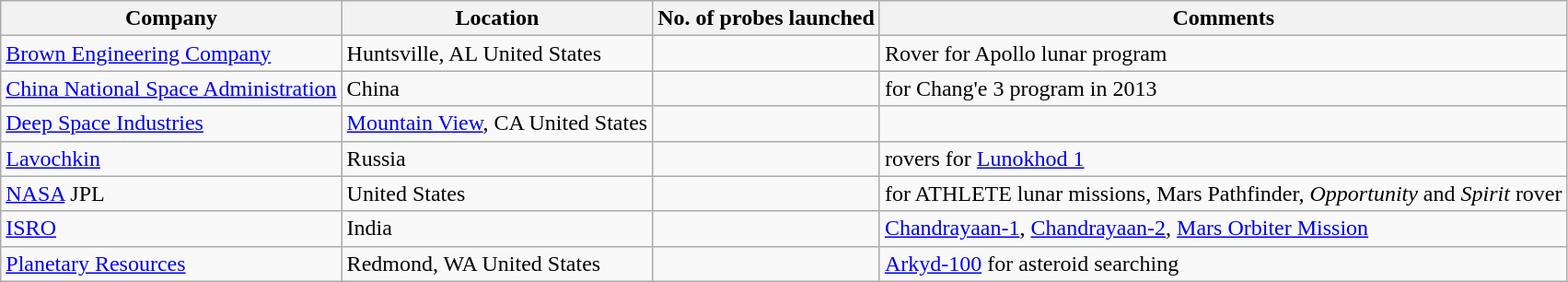<table class="wikitable sortable" border="1">
<tr>
<th>Company</th>
<th>Location</th>
<th>No. of probes launched</th>
<th>Comments</th>
</tr>
<tr>
<td><a href='#'>Brown Engineering Company</a></td>
<td>Huntsville, AL United States</td>
<td></td>
<td>Rover for Apollo lunar program</td>
</tr>
<tr>
<td><a href='#'>China National Space Administration</a></td>
<td>China</td>
<td></td>
<td>for Chang'e 3 program in 2013</td>
</tr>
<tr>
<td><a href='#'>Deep Space Industries</a></td>
<td><a href='#'>Mountain View</a>, CA United States</td>
<td></td>
<td></td>
</tr>
<tr>
<td><a href='#'>Lavochkin</a></td>
<td>Russia</td>
<td></td>
<td>rovers for <a href='#'>Lunokhod 1</a></td>
</tr>
<tr>
<td><a href='#'>NASA</a> JPL</td>
<td>United States</td>
<td></td>
<td>for ATHLETE lunar missions, Mars Pathfinder, <em>Opportunity</em> and <em>Spirit</em> rover</td>
</tr>
<tr>
<td><a href='#'>ISRO</a></td>
<td>India</td>
<td></td>
<td><a href='#'>Chandrayaan-1</a>, <a href='#'>Chandrayaan-2</a>, <a href='#'>Mars Orbiter Mission</a></td>
</tr>
<tr>
<td><a href='#'>Planetary Resources</a></td>
<td>Redmond, WA United States</td>
<td></td>
<td><a href='#'>Arkyd-100</a> for asteroid searching</td>
</tr>
</table>
